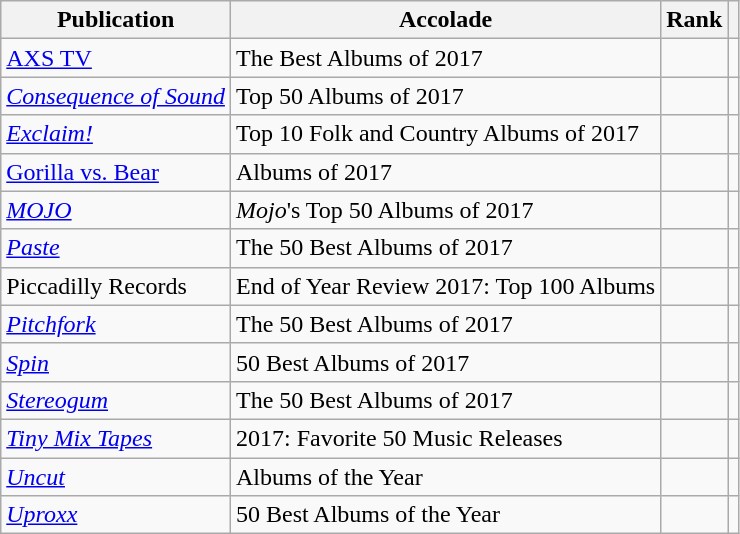<table class="sortable wikitable">
<tr>
<th>Publication</th>
<th>Accolade</th>
<th>Rank</th>
<th class="unsortable"></th>
</tr>
<tr>
<td><a href='#'>AXS TV</a></td>
<td>The Best Albums of 2017</td>
<td></td>
<td></td>
</tr>
<tr>
<td><em><a href='#'>Consequence of Sound</a></em></td>
<td>Top 50 Albums of 2017</td>
<td></td>
<td></td>
</tr>
<tr>
<td><em><a href='#'>Exclaim!</a></em></td>
<td>Top 10 Folk and Country Albums of 2017</td>
<td></td>
<td></td>
</tr>
<tr>
<td><a href='#'>Gorilla vs. Bear</a></td>
<td>Albums of 2017</td>
<td></td>
<td></td>
</tr>
<tr>
<td><em><a href='#'>MOJO</a></em></td>
<td><em>Mojo</em>'s Top 50 Albums of 2017</td>
<td></td>
<td></td>
</tr>
<tr>
<td><em><a href='#'>Paste</a></em></td>
<td>The 50 Best Albums of 2017</td>
<td></td>
<td></td>
</tr>
<tr>
<td>Piccadilly Records</td>
<td>End of Year Review 2017: Top 100 Albums</td>
<td></td>
<td></td>
</tr>
<tr>
<td><em><a href='#'>Pitchfork</a></em></td>
<td>The 50 Best Albums of 2017</td>
<td></td>
<td></td>
</tr>
<tr>
<td><em><a href='#'>Spin</a></em></td>
<td>50 Best Albums of 2017</td>
<td></td>
<td></td>
</tr>
<tr>
<td><em><a href='#'>Stereogum</a></em></td>
<td>The 50 Best Albums of 2017</td>
<td></td>
<td></td>
</tr>
<tr>
<td><em><a href='#'>Tiny Mix Tapes</a></em></td>
<td>2017: Favorite 50 Music Releases</td>
<td></td>
<td></td>
</tr>
<tr>
<td><em><a href='#'>Uncut</a></em></td>
<td>Albums of the Year</td>
<td></td>
<td></td>
</tr>
<tr>
<td><em><a href='#'>Uproxx</a></em></td>
<td>50 Best Albums of the Year</td>
<td></td>
<td></td>
</tr>
</table>
